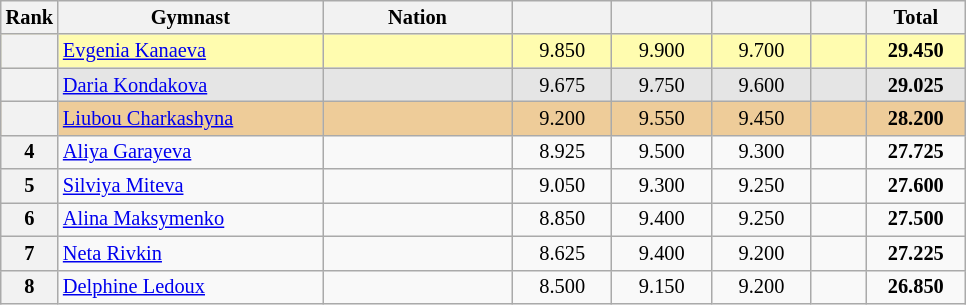<table class="wikitable sortable" style="text-align:center; font-size:85%">
<tr>
<th scope="col" style="width:20px;">Rank</th>
<th ! scope="col" style="width:170px;">Gymnast</th>
<th ! scope="col" style="width:120px;">Nation</th>
<th ! scope="col" style="width:60px;"></th>
<th ! scope="col" style="width:60px;"></th>
<th ! scope="col" style="width:60px;"></th>
<th ! scope="col" style="width:30px;"></th>
<th ! scope="col" style="width:60px;">Total</th>
</tr>
<tr bgcolor=fffcaf>
<th scope=row></th>
<td align=left><a href='#'>Evgenia Kanaeva</a></td>
<td style="text-align:left;"></td>
<td>9.850</td>
<td>9.900</td>
<td>9.700</td>
<td></td>
<td><strong>29.450</strong></td>
</tr>
<tr bgcolor=e5e5e5>
<th scope=row></th>
<td align=left><a href='#'>Daria Kondakova</a></td>
<td style="text-align:left;"></td>
<td>9.675</td>
<td>9.750</td>
<td>9.600</td>
<td></td>
<td><strong>29.025</strong></td>
</tr>
<tr bgcolor=eecc99>
<th scope=row></th>
<td align=left><a href='#'>Liubou Charkashyna</a></td>
<td style="text-align:left;"></td>
<td>9.200</td>
<td>9.550</td>
<td>9.450</td>
<td></td>
<td><strong>28.200</strong></td>
</tr>
<tr>
<th scope=row>4</th>
<td align=left><a href='#'>Aliya Garayeva</a></td>
<td style="text-align:left;"></td>
<td>8.925</td>
<td>9.500</td>
<td>9.300</td>
<td></td>
<td><strong>27.725</strong></td>
</tr>
<tr>
<th scope=row>5</th>
<td align=left><a href='#'>Silviya Miteva</a></td>
<td style="text-align:left;"></td>
<td>9.050</td>
<td>9.300</td>
<td>9.250</td>
<td></td>
<td><strong>27.600</strong></td>
</tr>
<tr>
<th scope=row>6</th>
<td align=left><a href='#'>Alina Maksymenko</a></td>
<td style="text-align:left;"></td>
<td>8.850</td>
<td>9.400</td>
<td>9.250</td>
<td></td>
<td><strong>27.500</strong></td>
</tr>
<tr>
<th scope=row>7</th>
<td align=left><a href='#'>Neta Rivkin</a></td>
<td style="text-align:left;"></td>
<td>8.625</td>
<td>9.400</td>
<td>9.200</td>
<td></td>
<td><strong>27.225</strong></td>
</tr>
<tr>
<th scope=row>8</th>
<td align=left><a href='#'>Delphine Ledoux</a></td>
<td style="text-align:left;"></td>
<td>8.500</td>
<td>9.150</td>
<td>9.200</td>
<td></td>
<td><strong>26.850</strong></td>
</tr>
</table>
